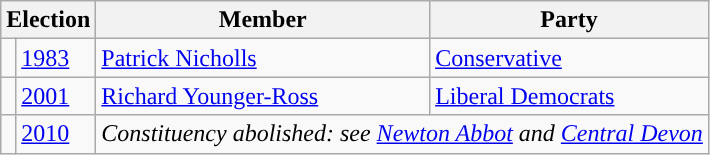<table class="wikitable">
<tr>
<th colspan="2">Election</th>
<th>Member</th>
<th>Party</th>
</tr>
<tr>
<td style="color:inherit;background-color: "></td>
<td><a href='#'>1983</a></td>
<td><a href='#'>Patrick Nicholls</a></td>
<td><a href='#'>Conservative</a></td>
</tr>
<tr>
<td style="color:inherit;background-color: "></td>
<td><a href='#'>2001</a></td>
<td><a href='#'>Richard Younger-Ross</a></td>
<td><a href='#'>Liberal Democrats</a></td>
</tr>
<tr>
<td></td>
<td><a href='#'>2010</a></td>
<td colspan="2"><em>Constituency abolished: see <a href='#'>Newton Abbot</a> and <a href='#'>Central Devon</a></em></td>
</tr>
</table>
